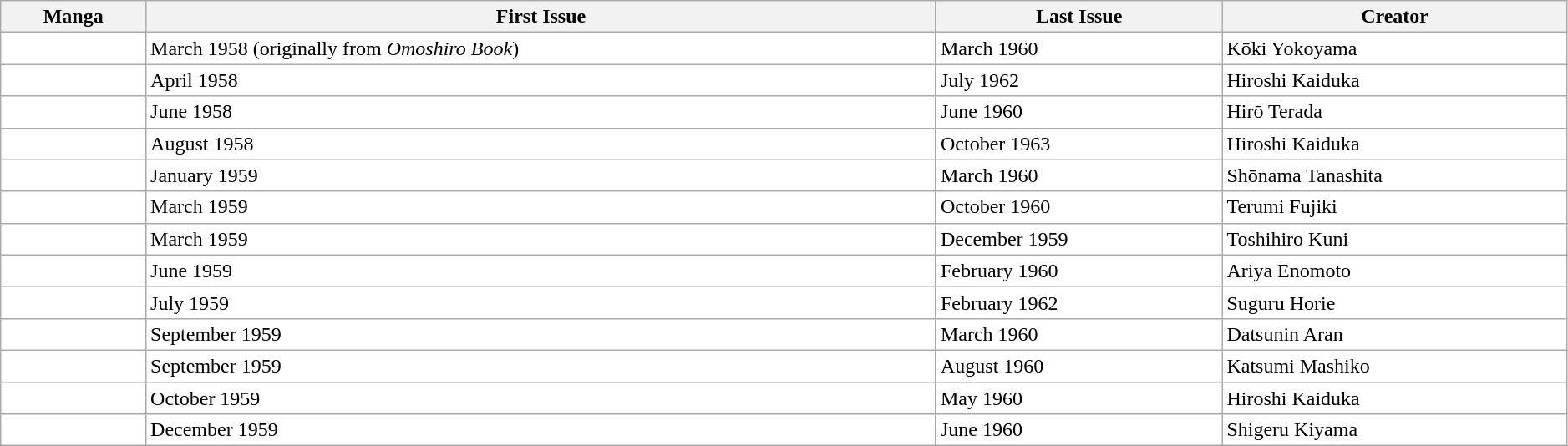<table class="wikitable sortable" style="background: #FFF;" width="99%">
<tr>
<th>Manga</th>
<th>First Issue</th>
<th>Last Issue</th>
<th>Creator</th>
</tr>
<tr>
<td></td>
<td>March 1958 (originally from <em>Omoshiro Book</em>)</td>
<td>March 1960 </td>
<td>Kōki Yokoyama</td>
</tr>
<tr>
<td></td>
<td>April 1958 </td>
<td>July 1962</td>
<td>Hiroshi Kaiduka</td>
</tr>
<tr>
<td></td>
<td>June 1958 </td>
<td>June 1960 </td>
<td>Hirō Terada</td>
</tr>
<tr>
<td></td>
<td>August 1958 </td>
<td>October 1963</td>
<td>Hiroshi Kaiduka</td>
</tr>
<tr>
<td></td>
<td>January 1959 </td>
<td>March 1960 </td>
<td>Shōnama Tanashita</td>
</tr>
<tr>
<td></td>
<td>March 1959 </td>
<td>October 1960</td>
<td>Terumi Fujiki</td>
</tr>
<tr>
<td></td>
<td>March 1959 </td>
<td>December 1959 </td>
<td>Toshihiro Kuni</td>
</tr>
<tr>
<td></td>
<td>June 1959 </td>
<td>February 1960</td>
<td>Ariya Enomoto</td>
</tr>
<tr>
<td></td>
<td>July 1959 </td>
<td>February 1962</td>
<td>Suguru Horie</td>
</tr>
<tr>
<td></td>
<td>September 1959 </td>
<td>March 1960 </td>
<td>Datsunin Aran</td>
</tr>
<tr>
<td></td>
<td>September 1959 </td>
<td>August 1960 </td>
<td>Katsumi Mashiko</td>
</tr>
<tr>
<td></td>
<td>October 1959 </td>
<td>May 1960 </td>
<td>Hiroshi Kaiduka</td>
</tr>
<tr>
<td></td>
<td>December 1959 </td>
<td>June 1960 </td>
<td>Shigeru Kiyama</td>
</tr>
</table>
